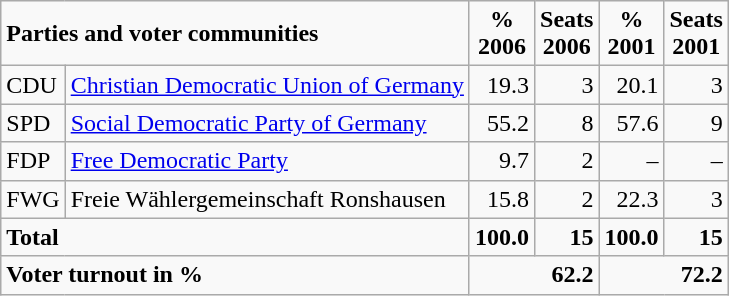<table class="wikitable">
<tr --  class="hintergrundfarbe5">
<td colspan="2"><strong>Parties and voter communities</strong></td>
<td align="center"><strong>%<br>2006</strong></td>
<td align="center"><strong>Seats<br>2006</strong></td>
<td align="center"><strong>%<br>2001</strong></td>
<td align="center"><strong>Seats<br>2001</strong></td>
</tr>
<tr --->
<td>CDU</td>
<td><a href='#'>Christian Democratic Union of Germany</a></td>
<td align="right">19.3</td>
<td align="right">3</td>
<td align="right">20.1</td>
<td align="right">3</td>
</tr>
<tr --->
<td>SPD</td>
<td><a href='#'>Social Democratic Party of Germany</a></td>
<td align="right">55.2</td>
<td align="right">8</td>
<td align="right">57.6</td>
<td align="right">9</td>
</tr>
<tr --->
<td>FDP</td>
<td><a href='#'>Free Democratic Party</a></td>
<td align="right">9.7</td>
<td align="right">2</td>
<td align="right">–</td>
<td align="right">–</td>
</tr>
<tr --->
<td>FWG</td>
<td>Freie Wählergemeinschaft Ronshausen</td>
<td align="right">15.8</td>
<td align="right">2</td>
<td align="right">22.3</td>
<td align="right">3</td>
</tr>
<tr -- class="hintergrundfarbe5">
<td colspan="2"><strong>Total</strong></td>
<td align="right"><strong>100.0</strong></td>
<td align="right"><strong>15</strong></td>
<td align="right"><strong>100.0</strong></td>
<td align="right"><strong>15</strong></td>
</tr>
<tr -- class="hintergrundfarbe5">
<td colspan="2"><strong>Voter turnout in %</strong></td>
<td colspan="2" align="right"><strong>62.2</strong></td>
<td colspan="2" align="right"><strong>72.2</strong></td>
</tr>
</table>
